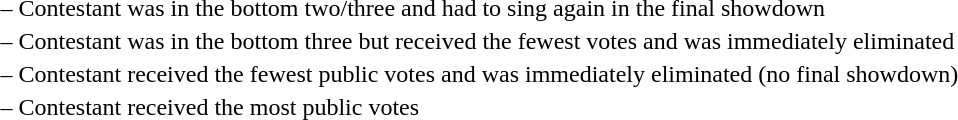<table>
<tr>
<td> –</td>
<td>Contestant was in the bottom two/three and had to sing again in the final showdown</td>
</tr>
<tr>
<td> –</td>
<td>Contestant was in the bottom three but received the fewest votes and was immediately eliminated</td>
</tr>
<tr>
<td> –</td>
<td>Contestant received the fewest public votes and was immediately eliminated (no final showdown)</td>
</tr>
<tr>
<td> –</td>
<td>Contestant received the most public votes</td>
</tr>
</table>
